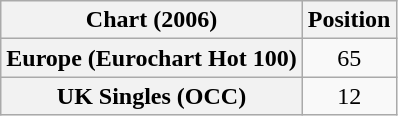<table class="wikitable plainrowheaders" style="text-align:center">
<tr>
<th>Chart (2006)</th>
<th>Position</th>
</tr>
<tr>
<th scope="row">Europe (Eurochart Hot 100)</th>
<td>65</td>
</tr>
<tr>
<th scope="row">UK Singles (OCC)</th>
<td>12</td>
</tr>
</table>
